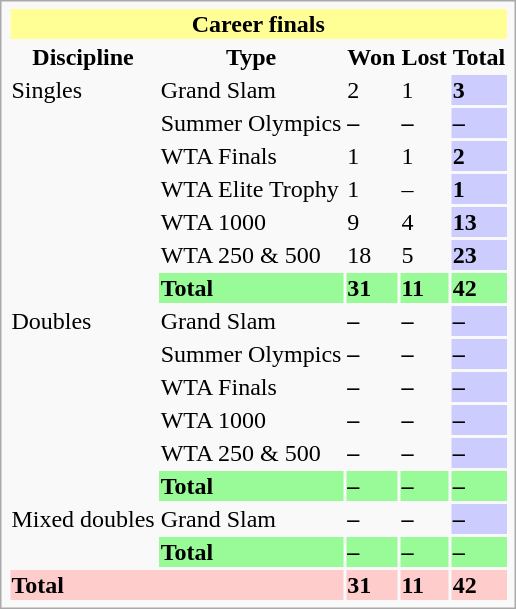<table class="infobox vcard vevent nowrap">
<tr bgcolor=FFFF95>
<th colspan=6>Career finals</th>
</tr>
<tr>
<th>Discipline</th>
<th>Type</th>
<th>Won</th>
<th>Lost</th>
<th>Total</th>
</tr>
<tr>
<td rowspan=7>Singles</td>
<td>Grand Slam</td>
<td>2</td>
<td>1</td>
<td bgcolor="CCCCFF"><strong>3</strong></td>
</tr>
<tr>
<td>Summer Olympics</td>
<td><strong>–</strong></td>
<td><strong>–</strong></td>
<td bgcolor=CCCCFF><strong>–</strong></td>
</tr>
<tr>
<td>WTA Finals</td>
<td>1</td>
<td>1</td>
<td bgcolor="CCCCFF"><strong>2</strong></td>
</tr>
<tr>
<td>WTA Elite Trophy</td>
<td>1</td>
<td>–</td>
<td bgcolor="CCCCFF"><strong>1</strong></td>
</tr>
<tr>
<td>WTA 1000</td>
<td>9</td>
<td>4</td>
<td bgcolor="CCCCFF"><strong>13</strong></td>
</tr>
<tr>
<td>WTA 250 & 500</td>
<td>18</td>
<td>5</td>
<td bgcolor="CCCCFF"><strong>23</strong></td>
</tr>
<tr bgcolor=98FB98>
<td><strong>Total</strong></td>
<td><strong>31</strong></td>
<td><strong>11</strong></td>
<td><strong>42</strong></td>
</tr>
<tr>
<td rowspan=6>Doubles</td>
<td>Grand Slam</td>
<td><strong>–</strong></td>
<td><strong>–</strong></td>
<td bgcolor=CCCCFF><strong>–</strong></td>
</tr>
<tr>
<td>Summer Olympics</td>
<td><strong>–</strong></td>
<td><strong>–</strong></td>
<td bgcolor=CCCCFF><strong>–</strong></td>
</tr>
<tr>
<td>WTA Finals</td>
<td><strong>–</strong></td>
<td><strong>–</strong></td>
<td bgcolor=CCCCFF><strong>–</strong></td>
</tr>
<tr>
<td>WTA 1000</td>
<td><strong>–</strong></td>
<td><strong>–</strong></td>
<td bgcolor=CCCCFF><strong>–</strong></td>
</tr>
<tr>
<td>WTA 250 & 500</td>
<td><strong>–</strong></td>
<td><strong>–</strong></td>
<td bgcolor=CCCCFF><strong>–</strong></td>
</tr>
<tr bgcolor=98FB98>
<td><strong>Total</strong></td>
<td><strong>–</strong></td>
<td><strong>–</strong></td>
<td><strong>–</strong></td>
</tr>
<tr>
<td rowspan=2>Mixed doubles</td>
<td>Grand Slam</td>
<td><strong>–</strong></td>
<td><strong>–</strong></td>
<td bgcolor=CCCCFF><strong>–</strong></td>
</tr>
<tr bgcolor=98FB98>
<td><strong>Total</strong></td>
<td><strong>–</strong></td>
<td><strong>–</strong></td>
<td><strong>–</strong></td>
</tr>
<tr bgcolor=FFCCCC>
<td colspan=2><strong>Total</strong></td>
<td><strong>31</strong></td>
<td><strong>11</strong></td>
<td><strong>42</strong></td>
</tr>
</table>
